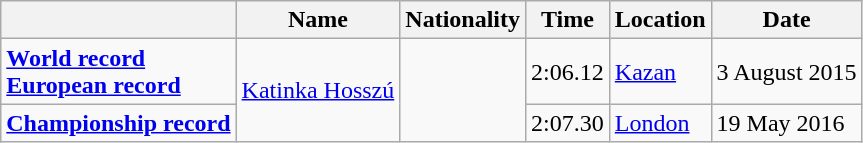<table class=wikitable>
<tr>
<th></th>
<th>Name</th>
<th>Nationality</th>
<th>Time</th>
<th>Location</th>
<th>Date</th>
</tr>
<tr>
<td><strong><a href='#'>World record</a><br><a href='#'>European record</a></strong></td>
<td rowspan=2><a href='#'>Katinka Hosszú</a></td>
<td rowspan=2></td>
<td>2:06.12</td>
<td><a href='#'>Kazan</a></td>
<td>3 August 2015</td>
</tr>
<tr>
<td><strong><a href='#'>Championship record</a></strong></td>
<td>2:07.30</td>
<td><a href='#'>London</a></td>
<td>19 May 2016</td>
</tr>
</table>
